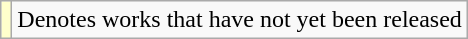<table class="wikitable">
<tr>
<td style="background:#FFFFCC;"></td>
<td>Denotes works that have not yet been released</td>
</tr>
</table>
